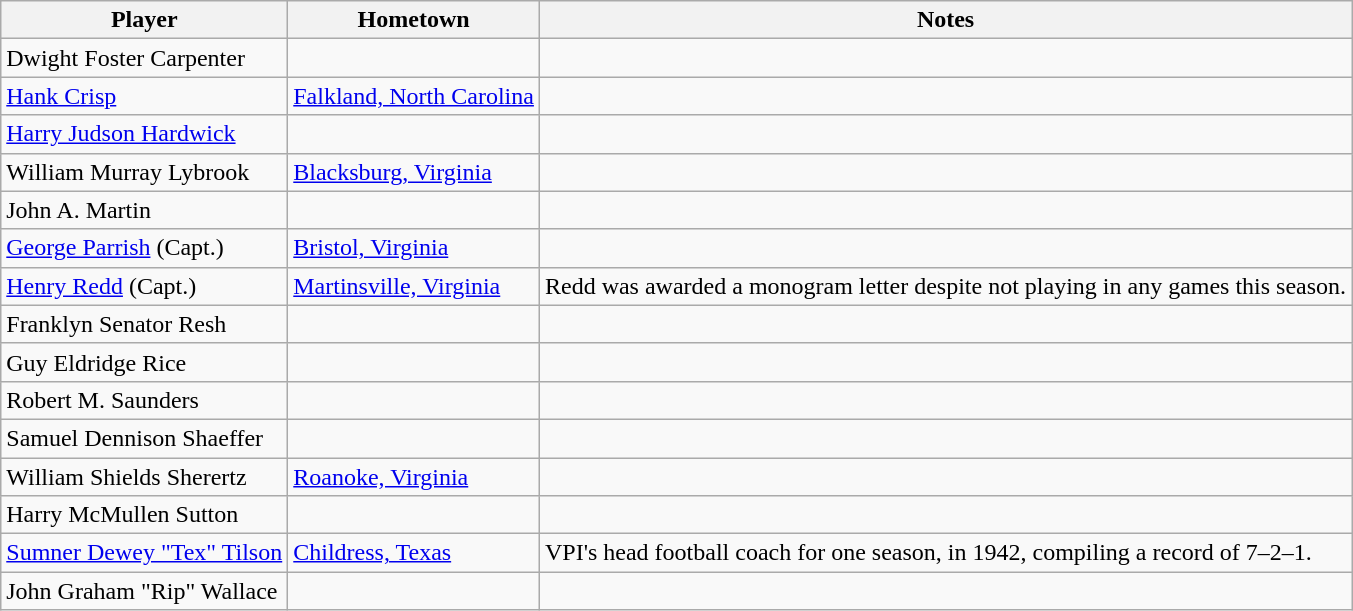<table class="wikitable" border="1">
<tr ;>
<th>Player</th>
<th>Hometown</th>
<th>Notes</th>
</tr>
<tr>
<td>Dwight Foster Carpenter</td>
<td></td>
<td></td>
</tr>
<tr>
<td><a href='#'>Hank Crisp</a></td>
<td><a href='#'>Falkland, North Carolina</a></td>
<td></td>
</tr>
<tr>
<td><a href='#'>Harry Judson Hardwick</a></td>
<td></td>
<td></td>
</tr>
<tr>
<td>William Murray Lybrook</td>
<td><a href='#'>Blacksburg, Virginia</a></td>
<td></td>
</tr>
<tr>
<td>John A. Martin</td>
<td></td>
<td></td>
</tr>
<tr>
<td><a href='#'>George Parrish</a> (Capt.)</td>
<td><a href='#'>Bristol, Virginia</a></td>
<td></td>
</tr>
<tr>
<td><a href='#'>Henry Redd</a> (Capt.)</td>
<td><a href='#'>Martinsville, Virginia</a></td>
<td>Redd was awarded a monogram letter despite not playing in any games this season.</td>
</tr>
<tr>
<td>Franklyn Senator Resh</td>
<td></td>
<td></td>
</tr>
<tr>
<td>Guy Eldridge Rice</td>
<td></td>
<td></td>
</tr>
<tr>
<td>Robert M. Saunders</td>
<td></td>
<td></td>
</tr>
<tr>
<td>Samuel Dennison Shaeffer</td>
<td></td>
<td></td>
</tr>
<tr>
<td>William Shields Sherertz</td>
<td><a href='#'>Roanoke, Virginia</a></td>
<td></td>
</tr>
<tr>
<td>Harry McMullen Sutton</td>
<td></td>
<td></td>
</tr>
<tr>
<td><a href='#'>Sumner Dewey "Tex" Tilson</a></td>
<td><a href='#'>Childress, Texas</a></td>
<td>VPI's head football coach for one season, in 1942, compiling a record of 7–2–1.</td>
</tr>
<tr>
<td>John Graham "Rip" Wallace</td>
<td></td>
<td></td>
</tr>
</table>
